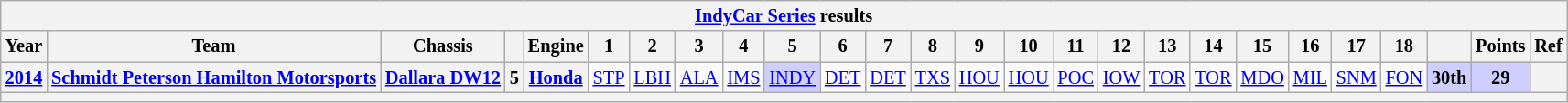<table class="wikitable" style="text-align:center; font-size:85%">
<tr>
<th colspan=26><a href='#'>IndyCar Series</a> results</th>
</tr>
<tr>
<th scope="col">Year</th>
<th scope="col">Team</th>
<th scope="col">Chassis</th>
<th scope="col"></th>
<th scope="col">Engine</th>
<th scope="col">1</th>
<th scope="col">2</th>
<th scope="col">3</th>
<th scope="col">4</th>
<th scope="col">5</th>
<th scope="col">6</th>
<th scope="col">7</th>
<th scope="col">8</th>
<th scope="col">9</th>
<th scope="col">10</th>
<th scope="col">11</th>
<th scope="col">12</th>
<th scope="col">13</th>
<th scope="col">14</th>
<th scope="col">15</th>
<th scope="col">16</th>
<th scope="col">17</th>
<th scope="col">18</th>
<th scope="col"></th>
<th scope="col">Points</th>
<th scope="col">Ref</th>
</tr>
<tr>
<th scope="row"><a href='#'>2014</a></th>
<th nowrap><a href='#'>Schmidt Peterson Hamilton Motorsports</a></th>
<th nowrap><a href='#'>Dallara DW12</a></th>
<th>5</th>
<th><a href='#'>Honda</a></th>
<td><a href='#'>STP</a></td>
<td><a href='#'>LBH</a></td>
<td><a href='#'>ALA</a></td>
<td><a href='#'>IMS</a></td>
<td style="background:#CFCFFF;"><a href='#'>INDY</a><br></td>
<td><a href='#'>DET</a></td>
<td><a href='#'>DET</a></td>
<td><a href='#'>TXS</a></td>
<td><a href='#'>HOU</a></td>
<td><a href='#'>HOU</a></td>
<td><a href='#'>POC</a></td>
<td><a href='#'>IOW</a></td>
<td><a href='#'>TOR</a></td>
<td><a href='#'>TOR</a></td>
<td><a href='#'>MDO</a></td>
<td><a href='#'>MIL</a></td>
<td><a href='#'>SNM</a></td>
<td><a href='#'>FON</a></td>
<th style="background:#CFCFFF;">30th</th>
<th style="background:#CFCFFF;">29</th>
<th></th>
</tr>
<tr>
<th colspan="26"></th>
</tr>
</table>
